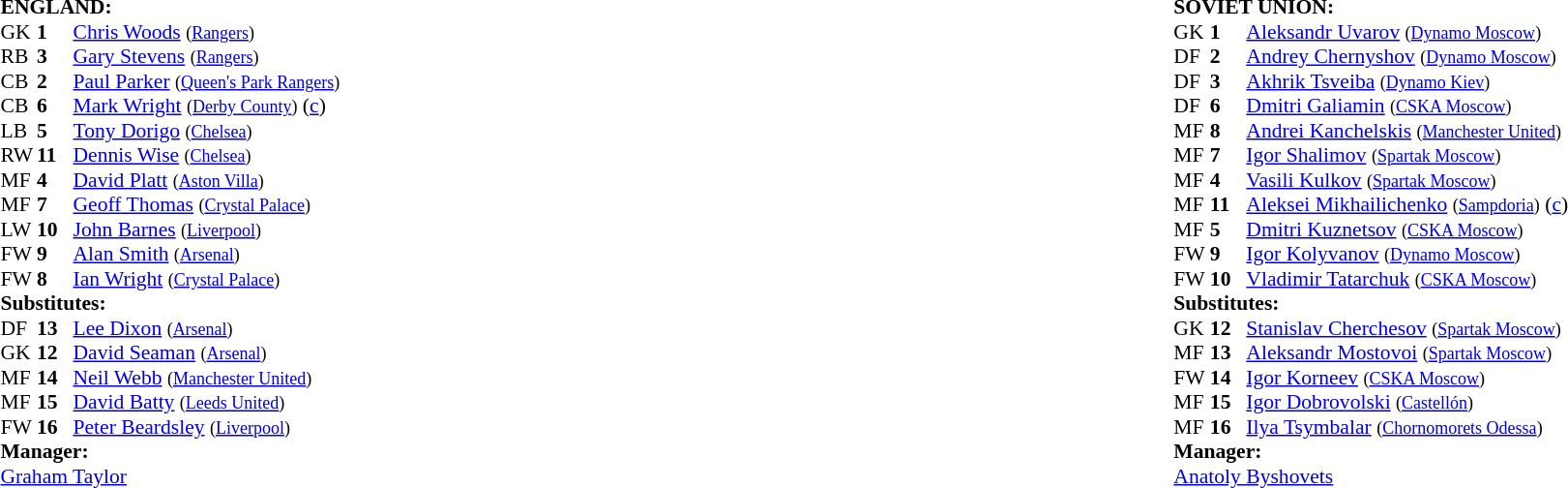<table width="100%">
<tr>
<td valign="top" width="50%"><br><table style="font-size: 90%" cellspacing="0" cellpadding="0">
<tr>
<td colspan=4><strong>ENGLAND:</strong></td>
</tr>
<tr>
<th width="25"></th>
<th width="25"></th>
</tr>
<tr>
<td>GK</td>
<td><strong>1</strong></td>
<td><a href='#'>Chris Woods</a> <small>(<a href='#'>Rangers</a>)</small></td>
</tr>
<tr>
<td>RB</td>
<td><strong>3</strong></td>
<td><a href='#'>Gary Stevens</a> <small>(<a href='#'>Rangers</a>)</small></td>
</tr>
<tr>
<td>CB</td>
<td><strong>2</strong></td>
<td><a href='#'>Paul Parker</a> <small>(<a href='#'>Queen's Park Rangers</a>)</small></td>
</tr>
<tr>
<td>CB</td>
<td><strong>6</strong></td>
<td><a href='#'>Mark Wright</a> <small>(<a href='#'>Derby County</a>)</small> (<a href='#'>c</a>)</td>
</tr>
<tr>
<td>LB</td>
<td><strong>5</strong></td>
<td><a href='#'>Tony Dorigo</a> <small>(<a href='#'>Chelsea</a>)</small></td>
</tr>
<tr>
<td>RW</td>
<td><strong>11</strong></td>
<td><a href='#'>Dennis Wise</a> <small>(<a href='#'>Chelsea</a>)</small></td>
<td></td>
<td></td>
</tr>
<tr>
<td>MF</td>
<td><strong>4</strong></td>
<td><a href='#'>David Platt</a> <small>(<a href='#'>Aston Villa</a>)</small></td>
</tr>
<tr>
<td>MF</td>
<td><strong>7</strong></td>
<td><a href='#'>Geoff Thomas</a> <small>(<a href='#'>Crystal Palace</a>)</small></td>
</tr>
<tr>
<td>LW</td>
<td><strong>10</strong></td>
<td><a href='#'>John Barnes</a> <small>(<a href='#'>Liverpool</a>)</small></td>
</tr>
<tr>
<td>FW</td>
<td><strong>9</strong></td>
<td><a href='#'>Alan Smith</a> <small>(<a href='#'>Arsenal</a>)</small></td>
</tr>
<tr>
<td>FW</td>
<td><strong>8</strong></td>
<td><a href='#'>Ian Wright</a> <small>(<a href='#'>Crystal Palace</a>)</small></td>
<td></td>
<td></td>
</tr>
<tr>
<td colspan=3><strong>Substitutes:</strong></td>
</tr>
<tr>
<td>DF</td>
<td><strong>13</strong></td>
<td><a href='#'>Lee Dixon</a> <small>(<a href='#'>Arsenal</a>)</small></td>
</tr>
<tr>
<td>GK</td>
<td><strong>12</strong></td>
<td><a href='#'>David Seaman</a> <small>(<a href='#'>Arsenal</a>)</small></td>
</tr>
<tr>
<td>MF</td>
<td><strong>14</strong></td>
<td><a href='#'>Neil Webb</a> <small>(<a href='#'>Manchester United</a>)</small></td>
</tr>
<tr>
<td>MF</td>
<td><strong>15</strong></td>
<td><a href='#'>David Batty</a> <small>(<a href='#'>Leeds United</a>)</small></td>
<td></td>
<td></td>
</tr>
<tr>
<td>FW</td>
<td><strong>16</strong></td>
<td><a href='#'>Peter Beardsley</a> <small>(<a href='#'>Liverpool</a>)</small></td>
<td></td>
<td></td>
</tr>
<tr>
<td colspan=3><strong>Manager:</strong></td>
</tr>
<tr>
<td colspan=4><a href='#'>Graham Taylor</a></td>
</tr>
</table>
</td>
<td valign="top" width="50%"><br><table style="font-size: 90%" cellspacing="0" cellpadding="0" align="center">
<tr>
<td colspan=4><strong>SOVIET UNION:</strong></td>
</tr>
<tr>
<th width=25></th>
<th width=25></th>
</tr>
<tr>
<td>GK</td>
<td><strong>1</strong></td>
<td><a href='#'>Aleksandr Uvarov</a> <small>(<a href='#'>Dynamo Moscow</a>)</small></td>
</tr>
<tr>
<td>DF</td>
<td><strong>2</strong></td>
<td><a href='#'>Andrey Chernyshov</a> <small>(<a href='#'>Dynamo Moscow</a>)</small></td>
</tr>
<tr>
<td>DF</td>
<td><strong>3</strong></td>
<td><a href='#'>Akhrik Tsveiba</a> <small>(<a href='#'>Dynamo Kiev</a>)</small></td>
</tr>
<tr>
<td>DF</td>
<td><strong>6</strong></td>
<td><a href='#'>Dmitri Galiamin</a> <small>(<a href='#'>CSKA Moscow</a>)</small></td>
<td></td>
</tr>
<tr>
<td>MF</td>
<td><strong>8</strong></td>
<td><a href='#'>Andrei Kanchelskis</a> <small>(<a href='#'>Manchester United</a>)</small></td>
</tr>
<tr>
<td>MF</td>
<td><strong>7</strong></td>
<td><a href='#'>Igor Shalimov</a> <small>(<a href='#'>Spartak Moscow</a>)</small></td>
<td></td>
<td></td>
</tr>
<tr>
<td>MF</td>
<td><strong>4</strong></td>
<td><a href='#'>Vasili Kulkov</a> <small>(<a href='#'>Spartak Moscow</a>)</small></td>
</tr>
<tr>
<td>MF</td>
<td><strong>11</strong></td>
<td><a href='#'>Aleksei Mikhailichenko</a> <small>(<a href='#'>Sampdoria</a>)</small> (<a href='#'>c</a>)</td>
</tr>
<tr>
<td>MF</td>
<td><strong>5</strong></td>
<td><a href='#'>Dmitri Kuznetsov</a> <small>(<a href='#'>CSKA Moscow</a>)</small></td>
</tr>
<tr>
<td>FW</td>
<td><strong>9</strong></td>
<td><a href='#'>Igor Kolyvanov</a> <small>(<a href='#'>Dynamo Moscow</a>)</small></td>
</tr>
<tr>
<td>FW</td>
<td><strong>10</strong></td>
<td><a href='#'>Vladimir Tatarchuk</a> <small>(<a href='#'>CSKA Moscow</a>)</small></td>
<td></td>
<td></td>
</tr>
<tr>
<td colspan=3><strong>Substitutes:</strong></td>
</tr>
<tr>
<td>GK</td>
<td><strong>12</strong></td>
<td><a href='#'>Stanislav Cherchesov</a> <small>(<a href='#'>Spartak Moscow</a>)</small></td>
</tr>
<tr>
<td>MF</td>
<td><strong>13</strong></td>
<td><a href='#'>Aleksandr Mostovoi</a> <small>(<a href='#'>Spartak Moscow</a>)</small></td>
<td></td>
<td></td>
</tr>
<tr>
<td>FW</td>
<td><strong>14</strong></td>
<td><a href='#'>Igor Korneev</a> <small>(<a href='#'>CSKA Moscow</a>)</small></td>
<td></td>
<td></td>
</tr>
<tr>
<td>MF</td>
<td><strong>15</strong></td>
<td><a href='#'>Igor Dobrovolski</a> <small>(<a href='#'>Castellón</a>)</small></td>
</tr>
<tr>
<td>MF</td>
<td><strong>16</strong></td>
<td><a href='#'>Ilya Tsymbalar</a> <small>(<a href='#'>Chornomorets Odessa</a>)</small></td>
</tr>
<tr>
<td colspan=3><strong>Manager:</strong></td>
</tr>
<tr>
<td colspan=4><a href='#'>Anatoly Byshovets</a></td>
</tr>
</table>
</td>
</tr>
</table>
